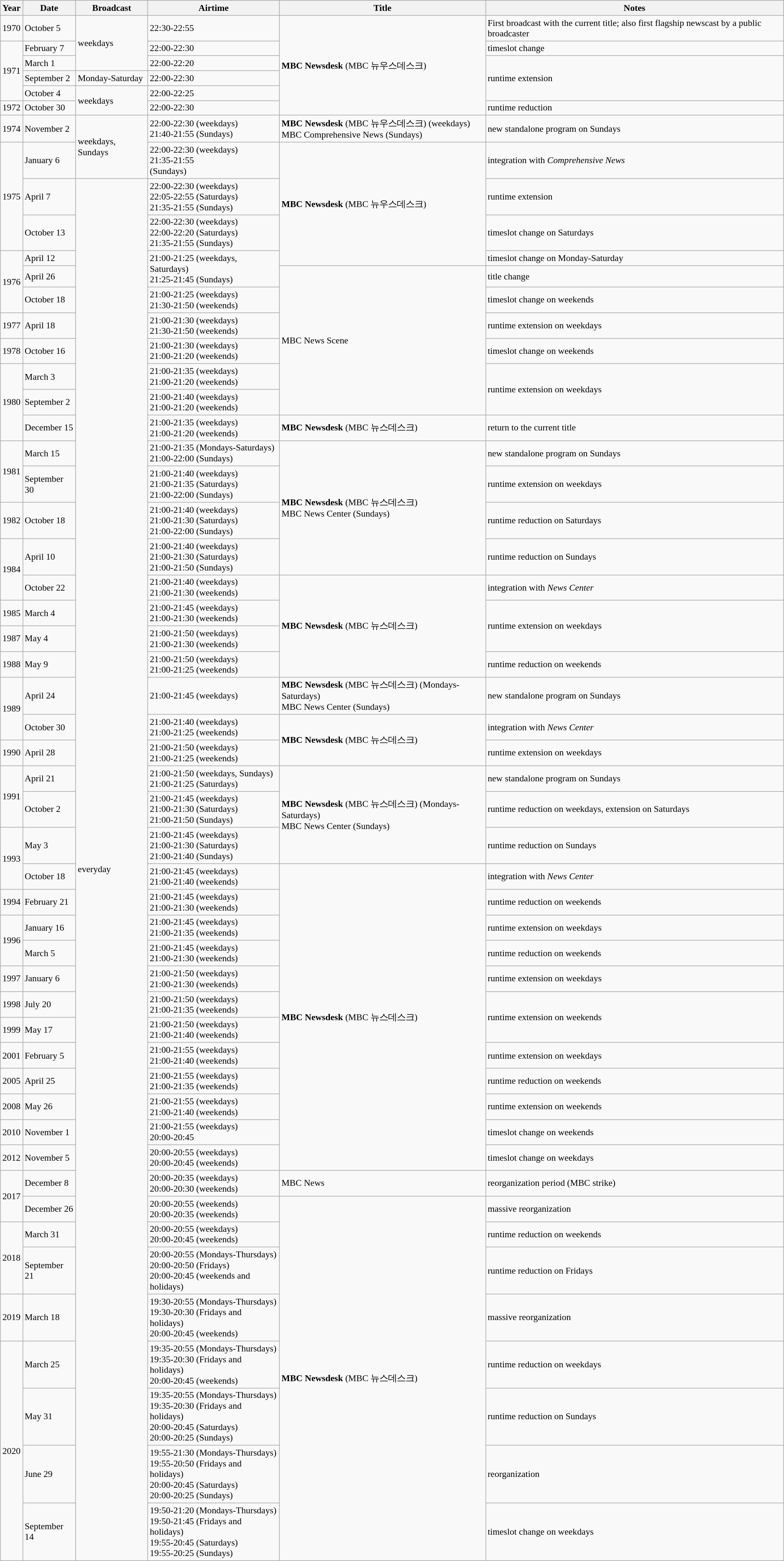<table class="wikitable" style="font-size: 90%">
<tr>
<th>Year</th>
<th>Date</th>
<th>Broadcast</th>
<th>Airtime</th>
<th>Title</th>
<th>Notes</th>
</tr>
<tr>
<td>1970</td>
<td>October 5</td>
<td rowspan="3">weekdays</td>
<td>22:30-22:55</td>
<td rowspan="6"><strong>MBC Newsdesk</strong> (MBC 뉴우스데스크)</td>
<td>First broadcast with the current title; also first flagship newscast by a public broadcaster</td>
</tr>
<tr>
<td rowspan="4">1971</td>
<td>February 7</td>
<td>22:00-22:30</td>
<td>timeslot change</td>
</tr>
<tr>
<td>March 1</td>
<td>22:00-22:20</td>
<td rowspan="3">runtime extension</td>
</tr>
<tr>
<td>September 2</td>
<td>Monday-Saturday</td>
<td>22:00-22:30</td>
</tr>
<tr>
<td>October 4</td>
<td rowspan="2">weekdays</td>
<td>22:00-22:25</td>
</tr>
<tr>
<td>1972</td>
<td>October 30</td>
<td>22:00-22:30</td>
<td>runtime reduction</td>
</tr>
<tr>
<td>1974</td>
<td>November 2</td>
<td rowspan="2">weekdays, Sundays</td>
<td>22:00-22:30 (weekdays)<br>21:40-21:55 (Sundays)</td>
<td><strong>MBC Newsdesk</strong> (MBC 뉴우스데스크) (weekdays)<br>MBC Comprehensive News (Sundays)</td>
<td>new standalone program on Sundays</td>
</tr>
<tr>
<td rowspan="3">1975</td>
<td>January 6</td>
<td>22:00-22:30 (weekdays)<br>21:35-21:55<br>(Sundays)</td>
<td rowspan="4"><strong>MBC Newsdesk</strong> (MBC 뉴우스데스크)</td>
<td>integration with <em>Comprehensive News</em></td>
</tr>
<tr>
<td>April 7</td>
<td rowspan="45">everyday</td>
<td>22:00-22:30 (weekdays)<br>22:05-22:55 (Saturdays)<br>21:35-21:55 (Sundays)</td>
<td>runtime extension</td>
</tr>
<tr>
<td>October 13</td>
<td>22:00-22:30 (weekdays)<br>22:00-22:20 (Saturdays)<br>21:35-21:55 (Sundays)</td>
<td>timeslot change on Saturdays</td>
</tr>
<tr>
<td rowspan="3">1976</td>
<td>April 12</td>
<td rowspan="2">21:00-21:25 (weekdays, Saturdays)<br>21:25-21:45 (Sundays)</td>
<td>timeslot change on Monday-Saturday</td>
</tr>
<tr>
<td>April 26</td>
<td rowspan="6">MBC News Scene</td>
<td>title change</td>
</tr>
<tr>
<td>October 18</td>
<td>21:00-21:25 (weekdays)<br>21:30-21:50 (weekends)</td>
<td>timeslot change on weekends</td>
</tr>
<tr>
<td>1977</td>
<td>April 18</td>
<td>21:00-21:30 (weekdays)<br>21:30-21:50 (weekends)</td>
<td>runtime extension on weekdays</td>
</tr>
<tr>
<td>1978</td>
<td>October 16</td>
<td>21:00-21:30 (weekdays)<br>21:00-21:20 (weekends)</td>
<td>timeslot change on weekends</td>
</tr>
<tr>
<td rowspan="3">1980</td>
<td>March 3</td>
<td>21:00-21:35 (weekdays)<br>21:00-21:20 (weekends)</td>
<td rowspan="2">runtime extension on weekdays</td>
</tr>
<tr>
<td>September 2</td>
<td>21:00-21:40 (weekdays)<br>21:00-21:20 (weekends)</td>
</tr>
<tr>
<td>December 15</td>
<td>21:00-21:35 (weekdays)<br>21:00-21:20 (weekends)</td>
<td><strong>MBC Newsdesk</strong> (MBC 뉴스데스크)</td>
<td>return to the current title</td>
</tr>
<tr>
<td rowspan="2">1981</td>
<td>March 15</td>
<td>21:00-21:35 (Mondays-Saturdays)<br>21:00-22:00 (Sundays)</td>
<td rowspan="4"><strong>MBC Newsdesk</strong> (MBC 뉴스데스크)<br>MBC News Center (Sundays)</td>
<td>new standalone program on Sundays</td>
</tr>
<tr>
<td>September 30</td>
<td>21:00-21:40 (weekdays)<br>21:00-21:35 (Saturdays)<br>21:00-22:00 (Sundays)</td>
<td>runtime extension on weekdays</td>
</tr>
<tr>
<td>1982</td>
<td>October 18</td>
<td>21:00-21:40 (weekdays)<br>21:00-21:30 (Saturdays)<br>21:00-22:00 (Sundays)</td>
<td>runtime reduction on Saturdays</td>
</tr>
<tr>
<td rowspan="2">1984</td>
<td>April 10</td>
<td>21:00-21:40 (weekdays)<br>21:00-21:30 (Saturdays)<br>21:00-21:50 (Sundays)</td>
<td>runtime reduction on Sundays</td>
</tr>
<tr>
<td>October 22</td>
<td>21:00-21:40 (weekdays)<br>21:00-21:30 (weekends)</td>
<td rowspan="4"><strong>MBC Newsdesk</strong> (MBC 뉴스데스크)</td>
<td>integration with <em>News Center</em></td>
</tr>
<tr>
<td>1985</td>
<td>March 4</td>
<td>21:00-21:45 (weekdays)<br>21:00-21:30 (weekends)</td>
<td rowspan="2">runtime extension on weekdays</td>
</tr>
<tr>
<td>1987</td>
<td>May 4</td>
<td>21:00-21:50 (weekdays)<br>21:00-21:30 (weekends)</td>
</tr>
<tr>
<td>1988</td>
<td>May 9</td>
<td>21:00-21:50 (weekdays)<br>21:00-21:25 (weekends)</td>
<td>runtime reduction on weekends</td>
</tr>
<tr>
<td rowspan="2">1989</td>
<td>April 24</td>
<td>21:00-21:45 (weekdays)</td>
<td><strong>MBC Newsdesk</strong> (MBC 뉴스데스크) (Mondays-Saturdays)<br>MBC News Center (Sundays)</td>
<td>new standalone program on Sundays</td>
</tr>
<tr>
<td>October 30</td>
<td>21:00-21:40 (weekdays)<br>21:00-21:25 (weekends)</td>
<td rowspan="2"><strong>MBC Newsdesk</strong> (MBC 뉴스데스크)</td>
<td>integration with <em>News Center</em></td>
</tr>
<tr>
<td>1990</td>
<td>April 28</td>
<td>21:00-21:50 (weekdays)<br>21:00-21:25 (weekends)</td>
<td>runtime extension on weekdays</td>
</tr>
<tr>
<td rowspan="2">1991</td>
<td>April 21</td>
<td>21:00-21:50 (weekdays, Sundays)<br>21:00-21:25 (Saturdays)</td>
<td rowspan="3"><strong>MBC Newsdesk</strong> (MBC 뉴스데스크) (Mondays-Saturdays)<br>MBC News Center (Sundays)</td>
<td>new standalone program on Sundays</td>
</tr>
<tr>
<td>October 2</td>
<td>21:00-21:45 (weekdays)<br>21:00-21:30 (Saturdays)<br>21:00-21:50 (Sundays)</td>
<td>runtime reduction on weekdays, extension on Saturdays</td>
</tr>
<tr>
<td rowspan="2">1993</td>
<td>May 3</td>
<td>21:00-21:45 (weekdays)<br>21:00-21:30 (Saturdays)<br>21:00-21:40 (Sundays)</td>
<td>runtime reduction on Sundays</td>
</tr>
<tr>
<td>October 18</td>
<td>21:00-21:45 (weekdays)<br>21:00-21:40 (weekends)</td>
<td rowspan="12"><strong>MBC Newsdesk</strong> (MBC 뉴스데스크)</td>
<td>integration with <em>News Center</em></td>
</tr>
<tr>
<td>1994</td>
<td>February 21</td>
<td>21:00-21:45 (weekdays)<br>21:00-21:30 (weekends)</td>
<td>runtime reduction on weekends</td>
</tr>
<tr>
<td rowspan="2">1996</td>
<td>January 16</td>
<td>21:00-21:45 (weekdays)<br>21:00-21:35 (weekends)</td>
<td>runtime extension on weekdays</td>
</tr>
<tr>
<td>March 5</td>
<td>21:00-21:45 (weekdays)<br>21:00-21:30 (weekends)</td>
<td>runtime reduction on weekends</td>
</tr>
<tr>
<td>1997</td>
<td>January 6</td>
<td>21:00-21:50 (weekdays)<br>21:00-21:30 (weekends)</td>
<td>runtime extension on weekdays</td>
</tr>
<tr>
<td>1998</td>
<td>July 20</td>
<td>21:00-21:50 (weekdays)<br>21:00-21:35 (weekends)</td>
<td rowspan="2">runtime extension on weekends</td>
</tr>
<tr>
<td>1999</td>
<td>May 17</td>
<td>21:00-21:50 (weekdays)<br>21:00-21:40 (weekends)</td>
</tr>
<tr>
<td>2001</td>
<td>February 5</td>
<td>21:00-21:55 (weekdays)<br>21:00-21:40 (weekends)</td>
<td>runtime extension on weekdays</td>
</tr>
<tr>
<td>2005</td>
<td>April 25</td>
<td>21:00-21:55 (weekdays)<br>21:00-21:35 (weekends)</td>
<td>runtime reduction on weekends</td>
</tr>
<tr>
<td>2008</td>
<td>May 26</td>
<td>21:00-21:55 (weekdays)<br>21:00-21:40 (weekends)</td>
<td>runtime extension on weekends</td>
</tr>
<tr>
<td>2010</td>
<td>November 1</td>
<td>21:00-21:55 (weekdays)<br>20:00-20:45</td>
<td>timeslot change on weekends</td>
</tr>
<tr>
<td>2012</td>
<td>November 5</td>
<td>20:00-20:55 (weekdays)<br>20:00-20:45 (weekends)</td>
<td>timeslot change on weekdays</td>
</tr>
<tr>
<td rowspan="2">2017</td>
<td>December 8</td>
<td>20:00-20:35 (weekdays)<br>20:00-20:30 (weekends)</td>
<td>MBC News</td>
<td>reorganization period (MBC strike)</td>
</tr>
<tr>
<td>December 26</td>
<td>20:00-20:55 (weekends)<br>20:00-20:35 (weekends)</td>
<td rowspan="8"><strong>MBC Newsdesk</strong> (MBC 뉴스데스크)</td>
<td>massive reorganization</td>
</tr>
<tr>
<td rowspan="2">2018</td>
<td>March 31</td>
<td>20:00-20:55 (weekdays)<br>20:00-20:45 (weekends)</td>
<td>runtime reduction on weekends</td>
</tr>
<tr>
<td>September 21</td>
<td>20:00-20:55 (Mondays-Thursdays)<br>20:00-20:50 (Fridays)<br>20:00-20:45 (weekends and holidays)</td>
<td>runtime reduction on Fridays</td>
</tr>
<tr>
<td>2019</td>
<td>March 18</td>
<td>19:30-20:55 (Mondays-Thursdays)<br>19:30-20:30 (Fridays and holidays)<br>20:00-20:45 (weekends)</td>
<td>massive reorganization</td>
</tr>
<tr>
<td rowspan="4">2020</td>
<td>March 25</td>
<td>19:35-20:55 (Mondays-Thursdays)<br>19:35-20:30 (Fridays and holidays)<br>20:00-20:45 (weekends)</td>
<td>runtime reduction on weekdays</td>
</tr>
<tr>
<td>May 31</td>
<td>19:35-20:55 (Mondays-Thursdays)<br>19:35-20:30 (Fridays and holidays)<br>20:00-20:45 (Saturdays)<br>20:00-20:25 (Sundays)</td>
<td>runtime reduction on Sundays</td>
</tr>
<tr>
<td>June 29</td>
<td>19:55-21:30 (Mondays-Thursdays)<br>19:55-20:50 (Fridays and holidays)<br>20:00-20:45 (Saturdays)<br>20:00-20:25 (Sundays)</td>
<td>reorganization</td>
</tr>
<tr>
<td>September 14</td>
<td>19:50-21:20 (Mondays-Thursdays)<br>19:50-21:45 (Fridays and holidays)<br>19:55-20:45 (Saturdays)<br>19:55-20:25 (Sundays)</td>
<td>timeslot change on weekdays</td>
</tr>
</table>
